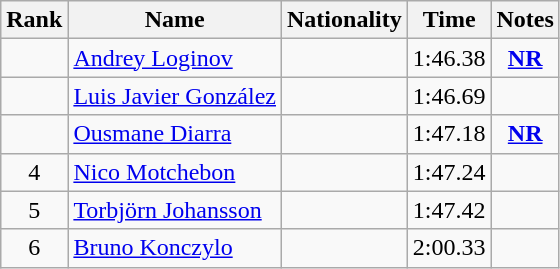<table class="wikitable sortable" style="text-align:center">
<tr>
<th>Rank</th>
<th>Name</th>
<th>Nationality</th>
<th>Time</th>
<th>Notes</th>
</tr>
<tr>
<td></td>
<td align="left"><a href='#'>Andrey Loginov</a></td>
<td align=left></td>
<td>1:46.38</td>
<td><strong><a href='#'>NR</a></strong></td>
</tr>
<tr>
<td></td>
<td align="left"><a href='#'>Luis Javier González</a></td>
<td align=left></td>
<td>1:46.69</td>
<td></td>
</tr>
<tr>
<td></td>
<td align="left"><a href='#'>Ousmane Diarra</a></td>
<td align=left></td>
<td>1:47.18</td>
<td><strong><a href='#'>NR</a></strong></td>
</tr>
<tr>
<td>4</td>
<td align="left"><a href='#'>Nico Motchebon</a></td>
<td align=left></td>
<td>1:47.24</td>
<td></td>
</tr>
<tr>
<td>5</td>
<td align="left"><a href='#'>Torbjörn Johansson</a></td>
<td align=left></td>
<td>1:47.42</td>
<td></td>
</tr>
<tr>
<td>6</td>
<td align="left"><a href='#'>Bruno Konczylo</a></td>
<td align=left></td>
<td>2:00.33</td>
<td></td>
</tr>
</table>
